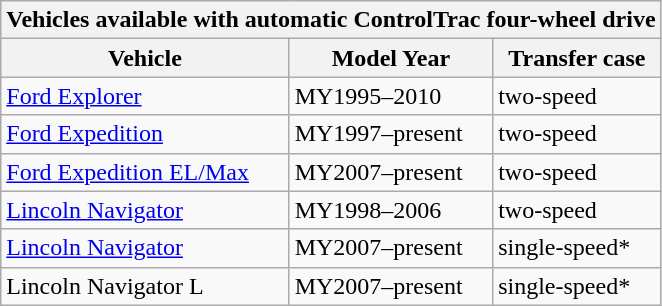<table class="wikitable">
<tr>
<th colspan=3>Vehicles available with automatic ControlTrac four-wheel drive</th>
</tr>
<tr>
<th>Vehicle</th>
<th>Model Year</th>
<th>Transfer case</th>
</tr>
<tr>
<td><a href='#'>Ford Explorer</a></td>
<td>MY1995–2010</td>
<td>two-speed</td>
</tr>
<tr>
<td><a href='#'>Ford Expedition</a></td>
<td>MY1997–present</td>
<td>two-speed</td>
</tr>
<tr>
<td><a href='#'>Ford Expedition EL/Max</a></td>
<td>MY2007–present</td>
<td>two-speed</td>
</tr>
<tr>
<td><a href='#'>Lincoln Navigator</a></td>
<td>MY1998–2006</td>
<td>two-speed</td>
</tr>
<tr>
<td><a href='#'>Lincoln Navigator</a></td>
<td>MY2007–present</td>
<td>single-speed*</td>
</tr>
<tr>
<td>Lincoln Navigator L</td>
<td>MY2007–present</td>
<td>single-speed*</td>
</tr>
</table>
